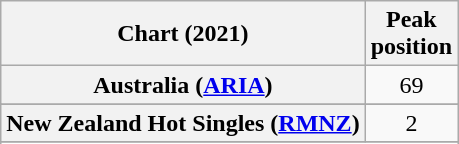<table class="wikitable sortable plainrowheaders" style="text-align:center">
<tr>
<th scope="col">Chart (2021)</th>
<th scope="col">Peak<br>position</th>
</tr>
<tr>
<th scope="row">Australia (<a href='#'>ARIA</a>)</th>
<td>69</td>
</tr>
<tr>
</tr>
<tr>
</tr>
<tr>
</tr>
<tr>
<th scope="row">New Zealand Hot Singles (<a href='#'>RMNZ</a>)</th>
<td>2</td>
</tr>
<tr>
</tr>
<tr>
</tr>
<tr>
</tr>
<tr>
</tr>
<tr>
</tr>
</table>
